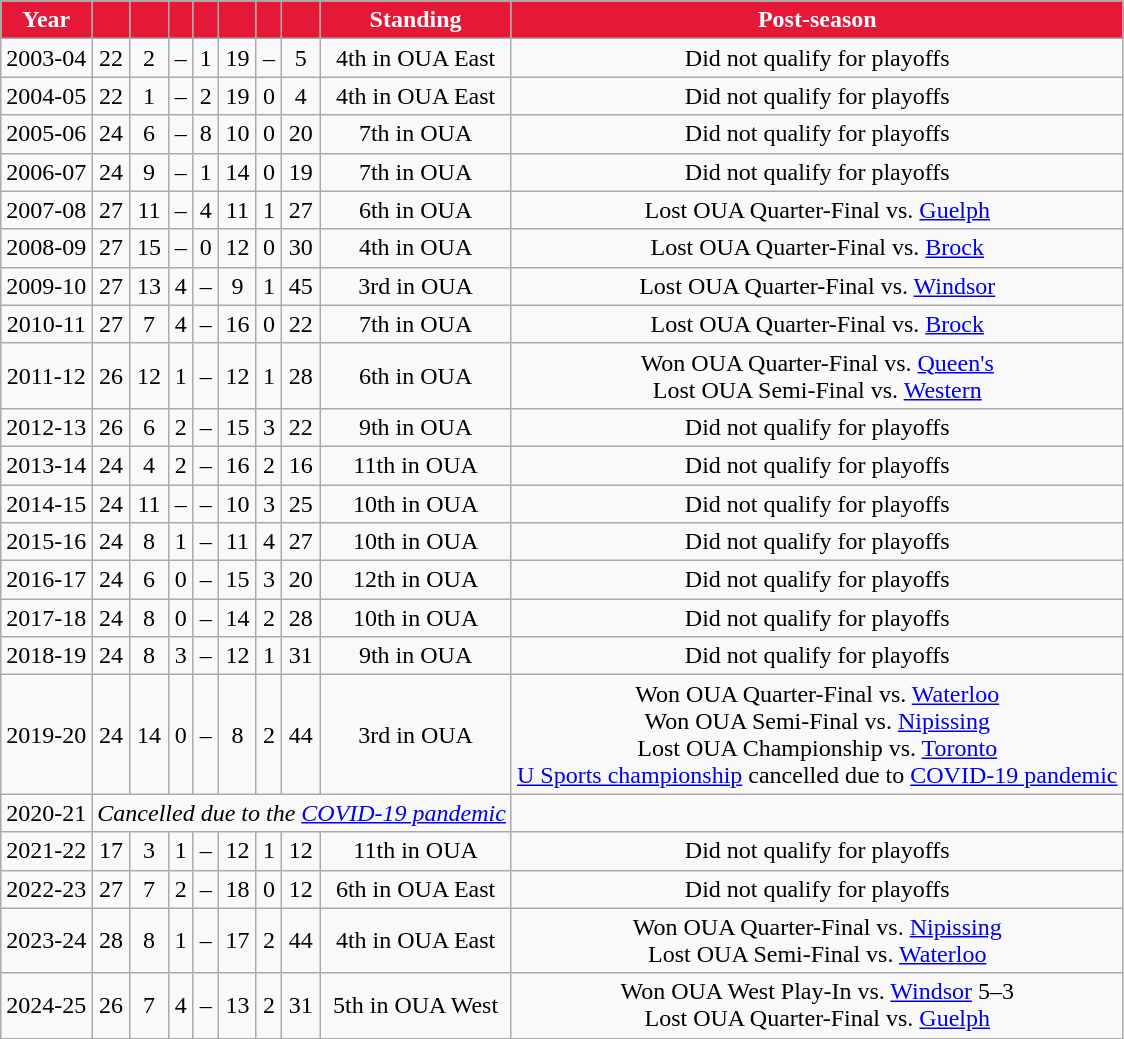<table class="wikitable">
<tr align="center"  style="background:#E51837;color:white;">
<td><strong>Year</strong></td>
<td><strong></strong></td>
<td><strong></strong></td>
<td><strong></strong></td>
<td><strong></strong></td>
<td><strong></strong></td>
<td><strong></strong></td>
<td><strong></strong></td>
<td><strong>Standing</strong></td>
<td><strong>Post-season</strong></td>
</tr>
<tr align="center" bgcolor="">
<td>2003-04</td>
<td>22</td>
<td>2</td>
<td>–</td>
<td>1</td>
<td>19</td>
<td>–</td>
<td>5</td>
<td>4th in OUA East</td>
<td>Did not qualify for playoffs</td>
</tr>
<tr align="center" bgcolor="">
<td>2004-05</td>
<td>22</td>
<td>1</td>
<td>–</td>
<td>2</td>
<td>19</td>
<td>0</td>
<td>4</td>
<td>4th in OUA East</td>
<td>Did not qualify for playoffs</td>
</tr>
<tr align="center" bgcolor="">
<td>2005-06</td>
<td>24</td>
<td>6</td>
<td>–</td>
<td>8</td>
<td>10</td>
<td>0</td>
<td>20</td>
<td>7th in OUA</td>
<td>Did not qualify for playoffs</td>
</tr>
<tr align="center" bgcolor="">
<td>2006-07</td>
<td>24</td>
<td>9</td>
<td>–</td>
<td>1</td>
<td>14</td>
<td>0</td>
<td>19</td>
<td>7th in OUA</td>
<td>Did not qualify for playoffs</td>
</tr>
<tr align="center" bgcolor="">
<td>2007-08</td>
<td>27</td>
<td>11</td>
<td>–</td>
<td>4</td>
<td>11</td>
<td>1</td>
<td>27</td>
<td>6th in OUA</td>
<td>Lost OUA Quarter-Final  vs. <a href='#'>Guelph</a></td>
</tr>
<tr align="center" bgcolor="">
<td>2008-09</td>
<td>27</td>
<td>15</td>
<td>–</td>
<td>0</td>
<td>12</td>
<td>0</td>
<td>30</td>
<td>4th in OUA</td>
<td>Lost OUA Quarter-Final  vs. <a href='#'>Brock</a></td>
</tr>
<tr align="center" bgcolor="">
<td>2009-10</td>
<td>27</td>
<td>13</td>
<td>4</td>
<td>–</td>
<td>9</td>
<td>1</td>
<td>45</td>
<td>3rd in OUA</td>
<td>Lost OUA Quarter-Final  vs. <a href='#'>Windsor</a></td>
</tr>
<tr align="center" bgcolor="">
<td>2010-11</td>
<td>27</td>
<td>7</td>
<td>4</td>
<td>–</td>
<td>16</td>
<td>0</td>
<td>22</td>
<td>7th in OUA</td>
<td>Lost OUA Quarter-Final vs. <a href='#'>Brock</a> </td>
</tr>
<tr align="center" bgcolor="">
<td>2011-12</td>
<td>26</td>
<td>12</td>
<td>1</td>
<td>–</td>
<td>12</td>
<td>1</td>
<td>28</td>
<td>6th in OUA</td>
<td>Won OUA Quarter-Final vs. <a href='#'>Queen's</a> <br>Lost OUA Semi-Final vs. <a href='#'>Western</a> </td>
</tr>
<tr align="center" bgcolor="">
<td>2012-13</td>
<td>26</td>
<td>6</td>
<td>2</td>
<td>–</td>
<td>15</td>
<td>3</td>
<td>22</td>
<td>9th in OUA</td>
<td>Did not qualify for playoffs</td>
</tr>
<tr align="center" bgcolor="">
<td>2013-14</td>
<td>24</td>
<td>4</td>
<td>2</td>
<td>–</td>
<td>16</td>
<td>2</td>
<td>16</td>
<td>11th in OUA</td>
<td>Did not qualify for playoffs</td>
</tr>
<tr align="center" bgcolor="">
<td>2014-15</td>
<td>24</td>
<td>11</td>
<td>–</td>
<td>–</td>
<td>10</td>
<td>3</td>
<td>25</td>
<td>10th in OUA</td>
<td>Did not qualify for playoffs</td>
</tr>
<tr align="center" bgcolor="">
<td>2015-16</td>
<td>24</td>
<td>8</td>
<td>1</td>
<td>–</td>
<td>11</td>
<td>4</td>
<td>27</td>
<td>10th in OUA</td>
<td>Did not qualify for playoffs</td>
</tr>
<tr align="center" bgcolor="">
<td>2016-17</td>
<td>24</td>
<td>6</td>
<td>0</td>
<td>–</td>
<td>15</td>
<td>3</td>
<td>20</td>
<td>12th in OUA</td>
<td>Did not qualify for playoffs</td>
</tr>
<tr align="center" bgcolor="">
<td>2017-18</td>
<td>24</td>
<td>8</td>
<td>0</td>
<td>–</td>
<td>14</td>
<td>2</td>
<td>28</td>
<td>10th in OUA</td>
<td>Did not qualify for playoffs</td>
</tr>
<tr align="center" bgcolor="">
<td>2018-19</td>
<td>24</td>
<td>8</td>
<td>3</td>
<td>–</td>
<td>12</td>
<td>1</td>
<td>31</td>
<td>9th in OUA</td>
<td>Did not qualify for playoffs</td>
</tr>
<tr align="center" bgcolor="">
<td>2019-20</td>
<td>24</td>
<td>14</td>
<td>0</td>
<td>–</td>
<td>8</td>
<td>2</td>
<td>44</td>
<td>3rd in OUA</td>
<td>Won OUA Quarter-Final vs. <a href='#'>Waterloo</a> <br>Won OUA Semi-Final vs. <a href='#'>Nipissing</a> <br>Lost OUA Championship  vs. <a href='#'>Toronto</a><br><a href='#'>U Sports championship</a> cancelled due to <a href='#'>COVID-19 pandemic</a></td>
</tr>
<tr align="center" bgcolor="">
<td>2020-21</td>
<td align="center" colspan=8><em>Cancelled due to the <a href='#'>COVID-19 pandemic</a></em></td>
</tr>
<tr align="center" bgcolor="">
<td>2021-22</td>
<td>17</td>
<td>3</td>
<td>1</td>
<td>–</td>
<td>12</td>
<td>1</td>
<td>12</td>
<td>11th in OUA</td>
<td>Did not qualify for playoffs</td>
</tr>
<tr align="center" bgcolor="">
<td>2022-23</td>
<td>27</td>
<td>7</td>
<td>2</td>
<td>–</td>
<td>18</td>
<td>0</td>
<td>12</td>
<td>6th in OUA East</td>
<td>Did not qualify for playoffs</td>
</tr>
<tr align="center" bgcolor="">
<td>2023-24</td>
<td>28</td>
<td>8</td>
<td>1</td>
<td>–</td>
<td>17</td>
<td>2</td>
<td>44</td>
<td>4th in OUA East</td>
<td>Won OUA Quarter-Final vs. <a href='#'>Nipissing</a> <br>Lost OUA Semi-Final vs. <a href='#'>Waterloo</a> </td>
</tr>
<tr align="center" bgcolor="">
<td>2024-25</td>
<td>26</td>
<td>7</td>
<td>4</td>
<td>–</td>
<td>13</td>
<td>2</td>
<td>31</td>
<td>5th in OUA West</td>
<td>Won OUA West Play-In vs. <a href='#'>Windsor</a> 5–3<br>Lost OUA Quarter-Final vs. <a href='#'>Guelph</a> </td>
</tr>
</table>
